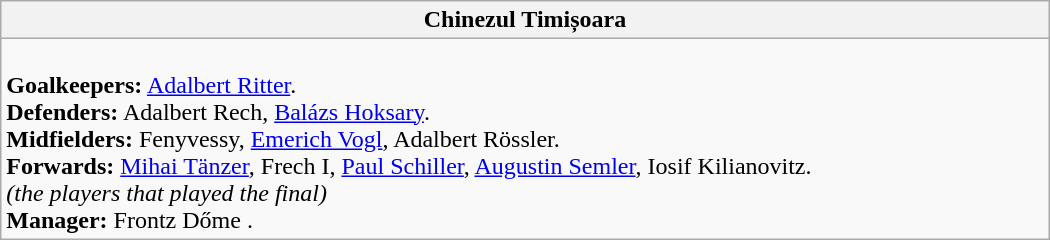<table class="wikitable" style="width:700px">
<tr>
<th>Chinezul Timișoara</th>
</tr>
<tr>
<td><br><strong>Goalkeepers:</strong> <a href='#'>Adalbert Ritter</a>.<br>
<strong>Defenders:</strong> Adalbert Rech, <a href='#'>Balázs Hoksary</a>.<br>
<strong>Midfielders:</strong> Fenyvessy, <a href='#'>Emerich Vogl</a>, Adalbert Rössler.<br>
<strong>Forwards:</strong> <a href='#'>Mihai Tänzer</a>, Frech I, <a href='#'>Paul Schiller</a>, <a href='#'>Augustin Semler</a>, Iosif Kilianovitz.<br>
<em>(the players that played the final)</em><br><strong>Manager:</strong> Frontz Dőme .</td>
</tr>
</table>
